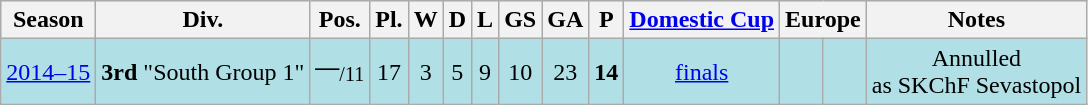<table class="wikitable" style="text-align:center;">
<tr bgcolor="#efefef">
<th>Season</th>
<th>Div.</th>
<th>Pos.</th>
<th>Pl.</th>
<th>W</th>
<th>D</th>
<th>L</th>
<th>GS</th>
<th>GA</th>
<th>P</th>
<th><a href='#'>Domestic Cup</a></th>
<th colspan=2>Europe</th>
<th>Notes</th>
</tr>
<tr  align=center bgcolor=PowderBlue>
<td><a href='#'>2014–15</a></td>
<td><strong>3rd</strong> "South Group 1"<br></td>
<td><strong>—</strong><sub>/11</sub></td>
<td>17</td>
<td>3</td>
<td>5</td>
<td>9</td>
<td>10</td>
<td>23</td>
<td><strong>14</strong></td>
<td><a href='#'> finals</a></td>
<td></td>
<td></td>
<td>Annulled<br>as SKChF Sevastopol</td>
</tr>
</table>
